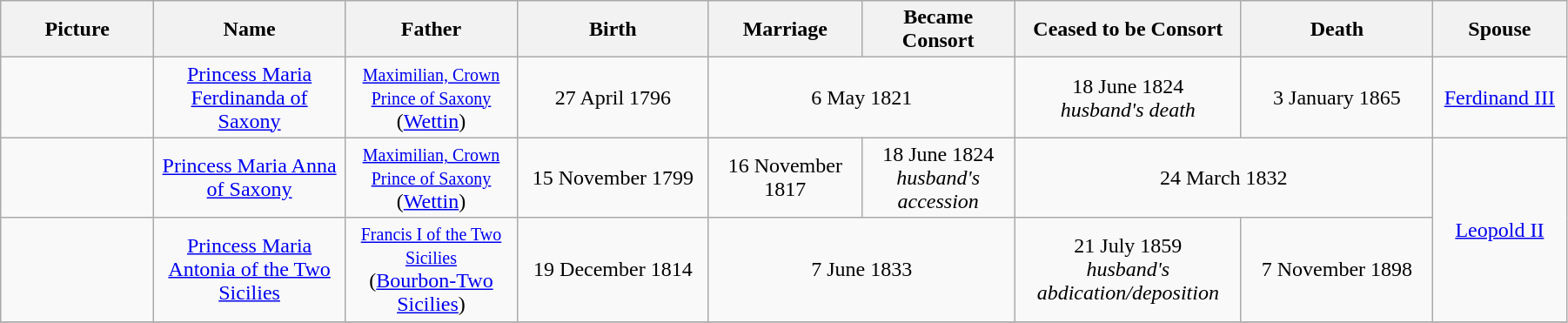<table width=95% class="wikitable">
<tr>
<th width = "8%">Picture</th>
<th width = "10%">Name</th>
<th width = "9%">Father</th>
<th width = "10%">Birth</th>
<th width = "8%">Marriage</th>
<th width = "8%">Became Consort</th>
<th width = "10%">Ceased to be Consort</th>
<th width = "10%">Death</th>
<th width = "7%">Spouse</th>
</tr>
<tr>
<td align=center></td>
<td align=center><a href='#'>Princess Maria Ferdinanda of Saxony</a></td>
<td style="text-align:center;"><small><a href='#'>Maximilian, Crown Prince of Saxony</a></small><br>(<a href='#'>Wettin</a>)</td>
<td style="text-align:center;">27 April 1796</td>
<td style="text-align:center;" colspan="2">6 May 1821</td>
<td style="text-align:center;">18 June 1824<br><em>husband's death</em></td>
<td style="text-align:center;">3 January 1865</td>
<td style="text-align:center;"><a href='#'>Ferdinand III</a></td>
</tr>
<tr>
<td align=center></td>
<td align=center><a href='#'>Princess Maria Anna of Saxony</a></td>
<td style="text-align:center;"><small><a href='#'>Maximilian, Crown Prince of Saxony</a></small><br>(<a href='#'>Wettin</a>)</td>
<td style="text-align:center;">15 November 1799</td>
<td style="text-align:center;">16 November 1817</td>
<td style="text-align:center;">18 June 1824<br><em>husband's accession</em></td>
<td style="text-align:center;" colspan="2">24 March 1832</td>
<td style="text-align:center;" rowspan="2"><a href='#'>Leopold II</a></td>
</tr>
<tr>
<td align=center></td>
<td align=center><a href='#'>Princess Maria Antonia of the Two Sicilies</a></td>
<td style="text-align:center;"><small><a href='#'>Francis I of the Two Sicilies</a></small><br>(<a href='#'>Bourbon-Two Sicilies</a>)</td>
<td style="text-align:center;">19 December 1814</td>
<td style="text-align:center;" colspan="2">7 June 1833</td>
<td style="text-align:center;">21 July 1859<br><em>husband's abdication/deposition</em></td>
<td style="text-align:center;">7 November 1898</td>
</tr>
<tr>
</tr>
</table>
